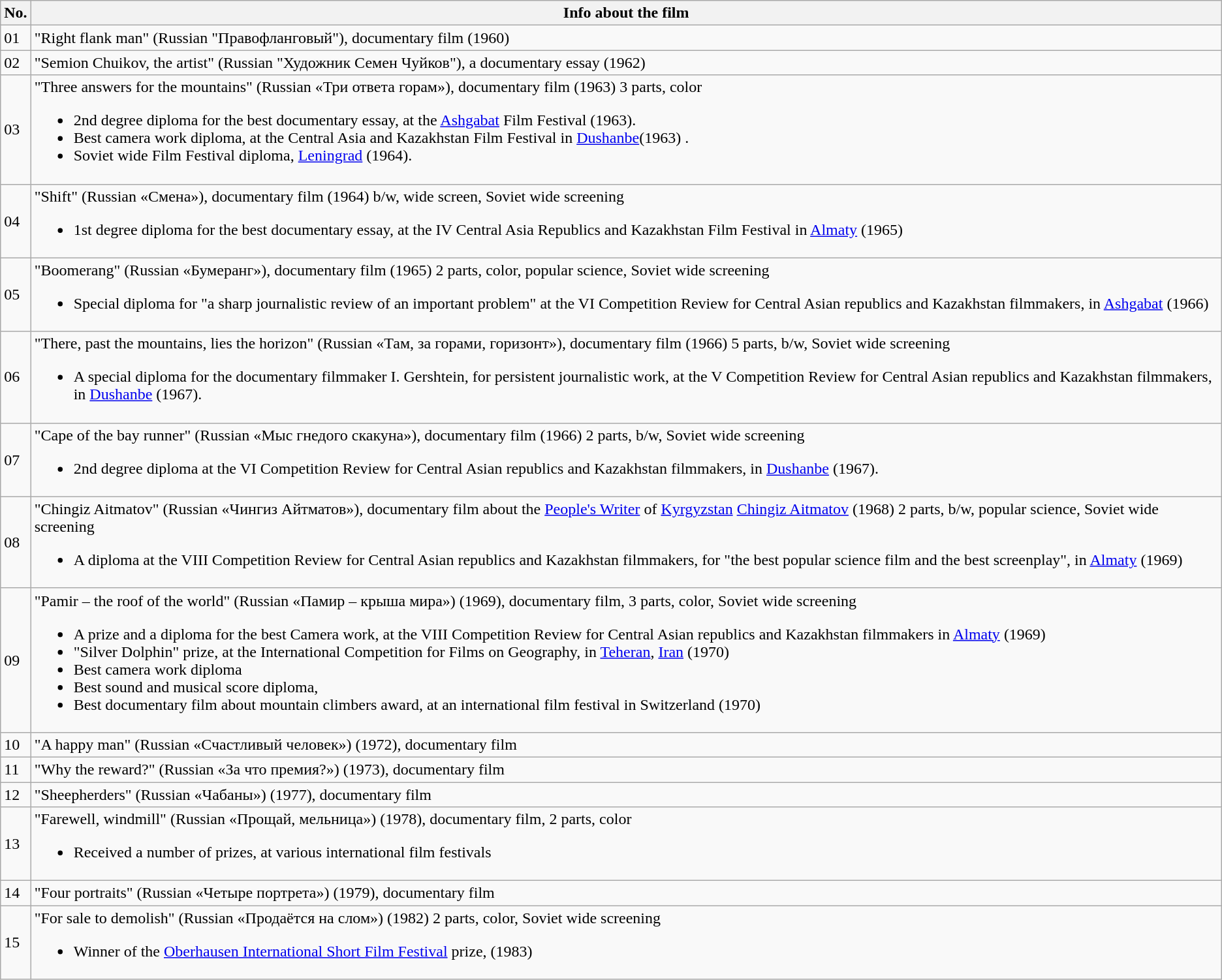<table class="wikitable sortable">
<tr>
<th>No.</th>
<th>Info about the film</th>
</tr>
<tr>
<td>01</td>
<td>"Right flank man" (Russian "Правофланговый"), documentary film (1960)</td>
</tr>
<tr>
<td>02</td>
<td>"Semion Chuikov, the artist" (Russian "Художник Семен Чуйков"), a documentary essay (1962)</td>
</tr>
<tr>
<td>03</td>
<td>"Three answers for the mountains" (Russian «Три ответа горам»), documentary film (1963) 3 parts, color<br><ul><li>2nd degree diploma for the best documentary essay, at the <a href='#'>Ashgabat</a> Film Festival (1963).</li><li>Best camera work diploma, at the Central Asia and Kazakhstan Film Festival in <a href='#'>Dushanbe</a>(1963) .</li><li>Soviet wide Film Festival diploma, <a href='#'>Leningrad</a> (1964).</li></ul></td>
</tr>
<tr>
<td>04</td>
<td>"Shift" (Russian «Смена»), documentary film (1964) b/w, wide screen, Soviet wide screening<br><ul><li>1st degree diploma for the best documentary essay, at the IV Central Asia Republics and Kazakhstan Film Festival in <a href='#'>Almaty</a> (1965)</li></ul></td>
</tr>
<tr>
<td>05</td>
<td>"Boomerang" (Russian «Бумеранг»), documentary film (1965) 2 parts, color, popular science, Soviet wide screening<br><ul><li>Special diploma for "a sharp journalistic review of an important problem" at the VI Competition Review for Central Asian republics and Kazakhstan filmmakers, in <a href='#'>Ashgabat</a> (1966)</li></ul></td>
</tr>
<tr>
<td>06</td>
<td>"There, past the mountains, lies the horizon" (Russian «Там, за горами, горизонт»), documentary film (1966) 5 parts, b/w, Soviet wide screening<br><ul><li>A special diploma for the documentary filmmaker I. Gershtein, for persistent journalistic work, at the V Competition Review for Central Asian republics and Kazakhstan filmmakers, in <a href='#'>Dushanbe</a> (1967).</li></ul></td>
</tr>
<tr>
<td>07</td>
<td>"Cape of the bay runner" (Russian «Мыс гнедого скакуна»), documentary film (1966) 2 parts, b/w, Soviet wide screening<br><ul><li>2nd degree diploma at the VI Competition Review for Central Asian republics and Kazakhstan filmmakers, in <a href='#'>Dushanbe</a> (1967).</li></ul></td>
</tr>
<tr>
<td>08</td>
<td>"Chingiz Aitmatov" (Russian «Чингиз Айтматов»), documentary film about the <a href='#'>People's Writer</a> of <a href='#'>Kyrgyzstan</a> <a href='#'>Chingiz Aitmatov</a> (1968) 2 parts, b/w, popular science, Soviet wide screening<br><ul><li>A diploma at the VIII Competition Review for Central Asian republics and Kazakhstan filmmakers, for "the best popular science film and the best screenplay", in <a href='#'>Almaty</a> (1969)</li></ul></td>
</tr>
<tr>
<td>09</td>
<td>"Pamir – the roof of the world" (Russian «Памир – крыша мира») (1969), documentary film, 3 parts, color, Soviet wide screening<br><ul><li>A prize and a diploma for the best Camera work, at the VIII Competition Review for Central Asian republics and Kazakhstan filmmakers in <a href='#'>Almaty</a> (1969)</li><li>"Silver Dolphin" prize, at the International Competition for Films on Geography, in <a href='#'>Teheran</a>, <a href='#'>Iran</a> (1970)</li><li>Best camera work diploma</li><li>Best sound and musical score diploma,</li><li>Best documentary film about mountain climbers award, at an international film festival in Switzerland (1970)</li></ul></td>
</tr>
<tr>
<td>10</td>
<td>"A happy man" (Russian «Счастливый человек») (1972), documentary film</td>
</tr>
<tr>
<td>11</td>
<td>"Why the reward?" (Russian «За что премия?») (1973), documentary film</td>
</tr>
<tr>
<td>12</td>
<td>"Sheepherders" (Russian «Чабаны») (1977), documentary film</td>
</tr>
<tr>
<td>13</td>
<td>"Farewell, windmill" (Russian «Прощай, мельница») (1978), documentary film, 2 parts, color<br><ul><li>Received a number of prizes, at various international film festivals</li></ul></td>
</tr>
<tr>
<td>14</td>
<td>"Four portraits" (Russian «Четыре портрета») (1979), documentary film</td>
</tr>
<tr>
<td>15</td>
<td>"For sale to demolish" (Russian «Продаётся на слом») (1982) 2 parts, color, Soviet wide screening<br><ul><li>Winner of the <a href='#'>Oberhausen International Short Film Festival</a> prize, (1983)</li></ul></td>
</tr>
</table>
